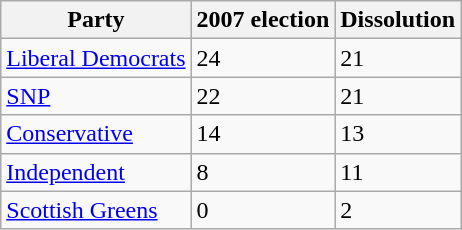<table class="wikitable">
<tr>
<th>Party</th>
<th>2007 election</th>
<th>Dissolution</th>
</tr>
<tr>
<td><a href='#'>Liberal Democrats</a></td>
<td>24</td>
<td>21</td>
</tr>
<tr>
<td><a href='#'>SNP</a></td>
<td>22</td>
<td>21</td>
</tr>
<tr>
<td><a href='#'>Conservative</a></td>
<td>14</td>
<td>13</td>
</tr>
<tr>
<td><a href='#'>Independent</a></td>
<td>8</td>
<td>11</td>
</tr>
<tr>
<td><a href='#'>Scottish Greens</a></td>
<td>0</td>
<td>2</td>
</tr>
</table>
